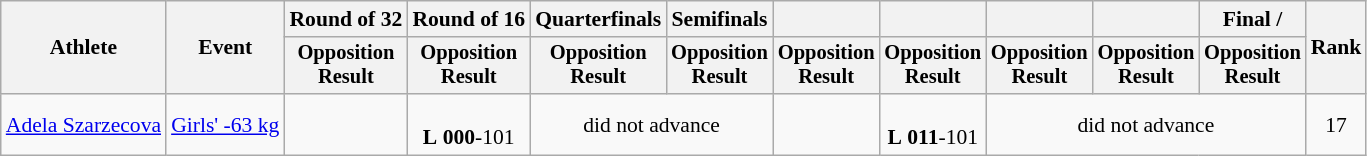<table class="wikitable" style="font-size:90%">
<tr>
<th rowspan="2">Athlete</th>
<th rowspan="2">Event</th>
<th>Round of 32</th>
<th>Round of 16</th>
<th>Quarterfinals</th>
<th>Semifinals</th>
<th></th>
<th></th>
<th></th>
<th></th>
<th>Final / </th>
<th rowspan=2>Rank</th>
</tr>
<tr style="font-size:95%">
<th>Opposition<br>Result</th>
<th>Opposition<br>Result</th>
<th>Opposition<br>Result</th>
<th>Opposition<br>Result</th>
<th>Opposition<br>Result</th>
<th>Opposition<br>Result</th>
<th>Opposition<br>Result</th>
<th>Opposition<br>Result</th>
<th>Opposition<br>Result</th>
</tr>
<tr align=center>
<td align=left><a href='#'>Adela Szarzecova</a></td>
<td align=left><a href='#'>Girls' -63 kg</a></td>
<td></td>
<td><br><strong>L</strong> <strong>000</strong>-101</td>
<td colspan=2>did not advance</td>
<td></td>
<td><br><strong>L</strong> <strong>011</strong>-101</td>
<td colspan=3>did not advance</td>
<td>17</td>
</tr>
</table>
